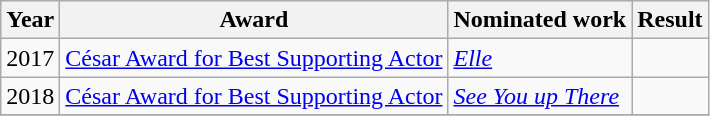<table class = "wikitable">
<tr>
<th>Year</th>
<th>Award</th>
<th>Nominated work</th>
<th>Result</th>
</tr>
<tr>
<td>2017</td>
<td><a href='#'>César Award for Best Supporting Actor</a></td>
<td><em><a href='#'>Elle</a></em></td>
<td></td>
</tr>
<tr>
<td>2018</td>
<td><a href='#'>César Award for Best Supporting Actor</a></td>
<td><em><a href='#'>See You up There</a></em></td>
<td></td>
</tr>
<tr>
</tr>
</table>
